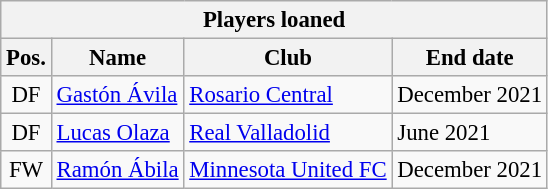<table class="wikitable" style="font-size:95%;">
<tr>
<th colspan="6">Players loaned</th>
</tr>
<tr>
<th>Pos.</th>
<th>Name</th>
<th>Club</th>
<th>End date</th>
</tr>
<tr>
<td align="center">DF</td>
<td> <a href='#'>Gastón Ávila</a></td>
<td> <a href='#'>Rosario Central</a></td>
<td>December 2021</td>
</tr>
<tr>
<td align="center">DF</td>
<td> <a href='#'>Lucas Olaza</a></td>
<td> <a href='#'>Real Valladolid</a></td>
<td>June 2021</td>
</tr>
<tr>
<td align="center">FW</td>
<td> <a href='#'>Ramón Ábila</a></td>
<td> <a href='#'>Minnesota United FC</a></td>
<td>December 2021</td>
</tr>
</table>
